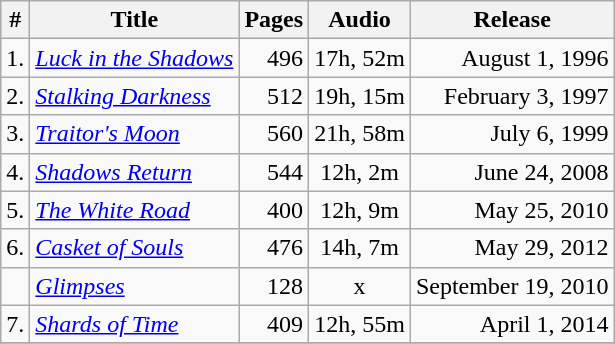<table class="wikitable">
<tr>
<th>#</th>
<th>Title</th>
<th>Pages</th>
<th>Audio</th>
<th>Release</th>
</tr>
<tr>
<td align="right">1.</td>
<td><em><a href='#'>Luck in the Shadows</a></em></td>
<td align="right">496</td>
<td align="center">17h, 52m</td>
<td align="right">August 1, 1996</td>
</tr>
<tr>
<td align="right">2.</td>
<td><em><a href='#'>Stalking Darkness</a></em></td>
<td align="right">512</td>
<td align="center">19h, 15m</td>
<td align="right">February 3, 1997</td>
</tr>
<tr>
<td align="right">3.</td>
<td><em><a href='#'>Traitor's Moon</a></em></td>
<td align="right">560</td>
<td align="center">21h, 58m</td>
<td align="right">July 6, 1999</td>
</tr>
<tr>
<td align="right">4.</td>
<td><em><a href='#'>Shadows Return</a></em></td>
<td align="right">544</td>
<td align="center">12h, 2m</td>
<td align="right">June 24, 2008</td>
</tr>
<tr>
<td align="right">5.</td>
<td><em><a href='#'>The White Road</a></em></td>
<td align="right">400</td>
<td align="center">12h, 9m</td>
<td align="right">May 25, 2010</td>
</tr>
<tr>
<td align="right">6.</td>
<td><em><a href='#'>Casket of Souls</a></em></td>
<td align="right">476</td>
<td align="center">14h, 7m</td>
<td align="right">May 29, 2012</td>
</tr>
<tr>
<td align="right"></td>
<td><em><a href='#'>Glimpses</a></em></td>
<td align="right">128</td>
<td align="center">x</td>
<td align="right">September 19, 2010</td>
</tr>
<tr>
<td align="right">7.</td>
<td><em><a href='#'>Shards of Time</a></em></td>
<td align="right">409</td>
<td align="center">12h, 55m</td>
<td align="right">April 1, 2014</td>
</tr>
<tr>
</tr>
</table>
